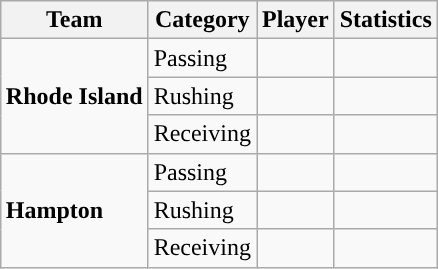<table class="wikitable" style="float: right;">
<tr>
<th>Team</th>
<th>Category</th>
<th>Player</th>
<th>Statistics</th>
</tr>
<tr>
<td rowspan=3><strong>Rhode Island</strong></td>
<td>Passing</td>
<td></td>
<td></td>
</tr>
<tr>
<td>Rushing</td>
<td></td>
<td></td>
</tr>
<tr>
<td>Receiving</td>
<td></td>
<td></td>
</tr>
<tr>
<td rowspan=3><strong>Hampton</strong></td>
<td>Passing</td>
<td></td>
<td></td>
</tr>
<tr>
<td>Rushing</td>
<td></td>
<td></td>
</tr>
<tr>
<td>Receiving</td>
<td></td>
<td></td>
</tr>
</table>
